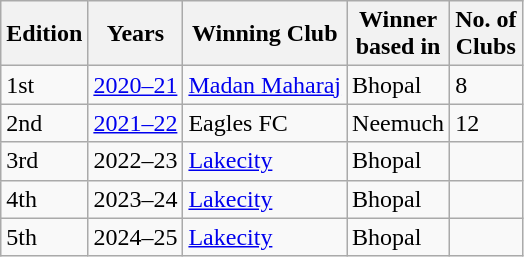<table class="wikitable plainrowheaders">
<tr>
<th>Edition</th>
<th>Years</th>
<th>Winning Club</th>
<th>Winner <br> based in</th>
<th>No. of <br> Clubs</th>
</tr>
<tr>
<td>1st</td>
<td align=center><a href='#'>2020–21</a></td>
<td><a href='#'>Madan Maharaj</a></td>
<td>Bhopal</td>
<td>8</td>
</tr>
<tr>
<td>2nd</td>
<td align=center><a href='#'>2021–22</a></td>
<td>Eagles FC</td>
<td>Neemuch</td>
<td>12</td>
</tr>
<tr>
<td>3rd</td>
<td>2022–23</td>
<td><a href='#'>Lakecity</a></td>
<td>Bhopal</td>
<td></td>
</tr>
<tr>
<td>4th</td>
<td>2023–24</td>
<td><a href='#'>Lakecity</a></td>
<td>Bhopal</td>
<td></td>
</tr>
<tr>
<td>5th</td>
<td>2024–25</td>
<td><a href='#'>Lakecity</a></td>
<td>Bhopal</td>
<td></td>
</tr>
</table>
